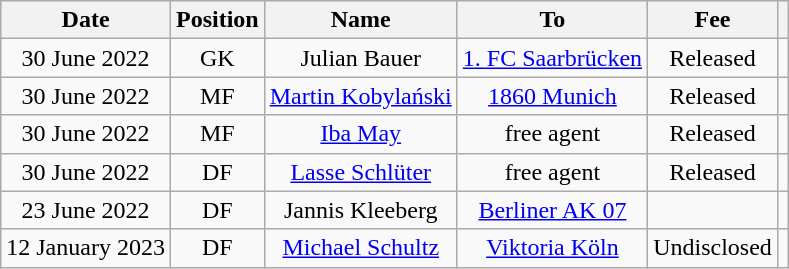<table class="wikitable" style="text-align:center;">
<tr>
<th>Date</th>
<th>Position</th>
<th>Name</th>
<th>To</th>
<th>Fee</th>
<th></th>
</tr>
<tr>
<td>30 June 2022</td>
<td>GK</td>
<td>Julian Bauer</td>
<td><a href='#'>1. FC Saarbrücken</a></td>
<td>Released</td>
<td></td>
</tr>
<tr>
<td>30 June 2022</td>
<td>MF</td>
<td><a href='#'>Martin Kobylański</a></td>
<td><a href='#'>1860 Munich</a></td>
<td>Released</td>
<td></td>
</tr>
<tr>
<td>30 June 2022</td>
<td>MF</td>
<td><a href='#'>Iba May</a></td>
<td>free agent</td>
<td>Released</td>
<td></td>
</tr>
<tr>
<td>30 June 2022</td>
<td>DF</td>
<td><a href='#'>Lasse Schlüter</a></td>
<td>free agent</td>
<td>Released</td>
<td></td>
</tr>
<tr>
<td>23 June 2022</td>
<td>DF</td>
<td>Jannis Kleeberg</td>
<td><a href='#'>Berliner AK 07</a></td>
<td></td>
<td></td>
</tr>
<tr>
<td>12 January 2023</td>
<td>DF</td>
<td><a href='#'>Michael Schultz</a></td>
<td><a href='#'>Viktoria Köln</a></td>
<td>Undisclosed</td>
<td></td>
</tr>
</table>
